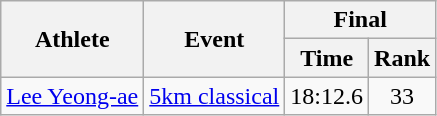<table class="wikitable">
<tr>
<th rowspan="2">Athlete</th>
<th rowspan="2">Event</th>
<th colspan="2">Final</th>
</tr>
<tr>
<th>Time</th>
<th>Rank</th>
</tr>
<tr>
<td rowspan="1"><a href='#'>Lee Yeong-ae</a></td>
<td><a href='#'>5km classical</a></td>
<td align="center">18:12.6</td>
<td align="center">33</td>
</tr>
</table>
